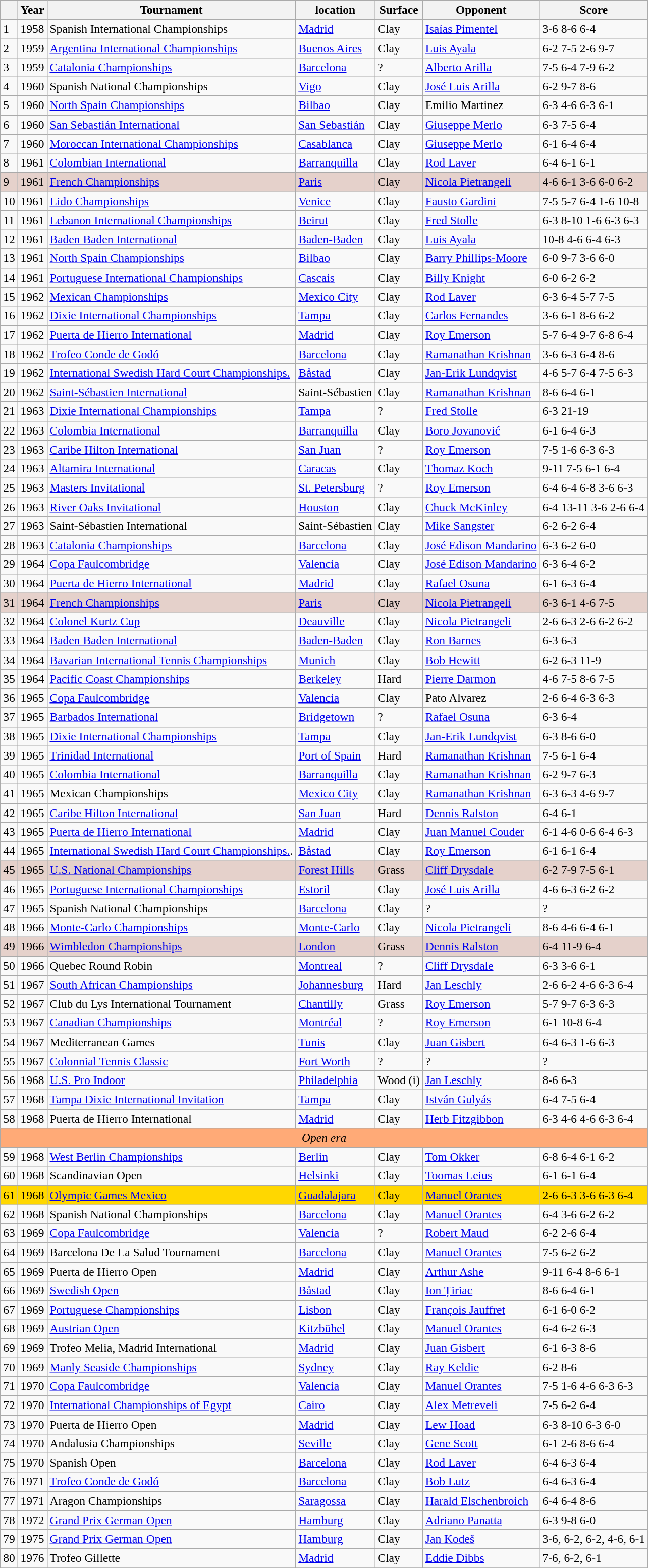<table class="sortable wikitable titre-en-couleur" style="font-size: 98%">
<tr style="background:#cccccc;">
<th scope=col></th>
<th scope=col>Year</th>
<th scope=col>Tournament</th>
<th scope=col>location</th>
<th scope=col>Surface</th>
<th scope=col>Opponent</th>
<th scope=col>Score</th>
</tr>
<tr>
<td>1</td>
<td>1958</td>
<td>Spanish International Championships</td>
<td><a href='#'>Madrid</a></td>
<td>Clay</td>
<td> <a href='#'>Isaías Pimentel</a></td>
<td>3-6 8-6 6-4</td>
</tr>
<tr>
<td>2</td>
<td>1959</td>
<td><a href='#'>Argentina International Championships</a></td>
<td><a href='#'>Buenos Aires</a></td>
<td>Clay</td>
<td> <a href='#'>Luis Ayala</a></td>
<td>6-2 7-5 2-6 9-7</td>
</tr>
<tr>
<td>3</td>
<td>1959</td>
<td><a href='#'>Catalonia Championships</a></td>
<td><a href='#'>Barcelona</a></td>
<td>?</td>
<td> <a href='#'>Alberto Arilla</a></td>
<td>7-5 6-4 7-9 6-2</td>
</tr>
<tr>
<td>4</td>
<td>1960</td>
<td>Spanish National Championships</td>
<td><a href='#'>Vigo</a></td>
<td>Clay</td>
<td> <a href='#'>José Luis Arilla</a></td>
<td>6-2 9-7 8-6</td>
</tr>
<tr>
<td>5</td>
<td>1960</td>
<td><a href='#'>North Spain Championships</a></td>
<td><a href='#'>Bilbao</a></td>
<td>Clay</td>
<td> Emilio Martinez</td>
<td>6-3 4-6 6-3 6-1</td>
</tr>
<tr>
<td>6</td>
<td>1960</td>
<td><a href='#'>San Sebastián International</a></td>
<td><a href='#'>San Sebastián</a></td>
<td>Clay</td>
<td>  <a href='#'>Giuseppe Merlo</a></td>
<td>6-3 7-5 6-4</td>
</tr>
<tr>
<td>7</td>
<td>1960</td>
<td><a href='#'>Moroccan International Championships</a></td>
<td><a href='#'>Casablanca</a></td>
<td>Clay</td>
<td>  <a href='#'>Giuseppe Merlo</a></td>
<td>6-1 6-4 6-4</td>
</tr>
<tr>
<td>8</td>
<td>1961</td>
<td><a href='#'>Colombian International</a></td>
<td><a href='#'>Barranquilla</a></td>
<td>Clay</td>
<td> <a href='#'>Rod Laver</a></td>
<td>6-4 6-1 6-1</td>
</tr>
<tr style="background:#e5d1cb;">
<td>9</td>
<td>1961</td>
<td><a href='#'>French Championships</a></td>
<td><a href='#'>Paris</a></td>
<td>Clay</td>
<td> <a href='#'>Nicola Pietrangeli</a></td>
<td>4-6 6-1 3-6 6-0 6-2</td>
</tr>
<tr>
<td>10</td>
<td>1961</td>
<td><a href='#'>Lido Championships</a></td>
<td><a href='#'>Venice</a></td>
<td>Clay</td>
<td> <a href='#'>Fausto Gardini</a></td>
<td>7-5 5-7 6-4 1-6 10-8</td>
</tr>
<tr>
<td>11</td>
<td>1961</td>
<td><a href='#'>Lebanon International Championships</a></td>
<td><a href='#'>Beirut</a></td>
<td>Clay</td>
<td> <a href='#'>Fred Stolle</a></td>
<td>6-3 8-10 1-6 6-3 6-3</td>
</tr>
<tr>
<td>12</td>
<td>1961</td>
<td><a href='#'>Baden Baden International</a></td>
<td><a href='#'>Baden-Baden</a></td>
<td>Clay</td>
<td> <a href='#'>Luis Ayala</a></td>
<td>10-8 4-6 6-4 6-3</td>
</tr>
<tr>
<td>13</td>
<td>1961</td>
<td><a href='#'>North Spain Championships</a></td>
<td><a href='#'>Bilbao</a></td>
<td>Clay</td>
<td> <a href='#'>Barry Phillips-Moore</a></td>
<td>6-0 9-7 3-6 6-0</td>
</tr>
<tr>
<td>14</td>
<td>1961</td>
<td><a href='#'>Portuguese International Championships</a></td>
<td><a href='#'>Cascais</a></td>
<td>Clay</td>
<td> <a href='#'>Billy Knight</a></td>
<td>6-0 6-2 6-2</td>
</tr>
<tr>
<td>15</td>
<td>1962</td>
<td><a href='#'>Mexican Championships</a></td>
<td><a href='#'>Mexico City</a></td>
<td>Clay</td>
<td> <a href='#'>Rod Laver</a></td>
<td>6-3 6-4 5-7 7-5</td>
</tr>
<tr>
<td>16</td>
<td>1962</td>
<td><a href='#'>Dixie International Championships</a></td>
<td><a href='#'>Tampa</a></td>
<td>Clay</td>
<td> <a href='#'>Carlos Fernandes</a></td>
<td>3-6 6-1 8-6 6-2</td>
</tr>
<tr>
<td>17</td>
<td>1962</td>
<td><a href='#'>Puerta de Hierro International</a></td>
<td><a href='#'>Madrid</a></td>
<td>Clay</td>
<td> <a href='#'>Roy Emerson</a></td>
<td>5-7 6-4 9-7 6-8 6-4</td>
</tr>
<tr>
<td>18</td>
<td>1962</td>
<td><a href='#'>Trofeo Conde de Godó</a></td>
<td><a href='#'>Barcelona</a></td>
<td>Clay</td>
<td> <a href='#'>Ramanathan Krishnan</a></td>
<td>3-6 6-3 6-4 8-6</td>
</tr>
<tr>
<td>19</td>
<td>1962</td>
<td><a href='#'>International Swedish Hard Court Championships.</a></td>
<td><a href='#'>Båstad</a></td>
<td>Clay</td>
<td> <a href='#'>Jan-Erik Lundqvist</a></td>
<td>4-6 5-7 6-4 7-5 6-3</td>
</tr>
<tr>
<td>20</td>
<td>1962</td>
<td><a href='#'>Saint-Sébastien International</a></td>
<td>Saint-Sébastien</td>
<td>Clay</td>
<td> <a href='#'>Ramanathan Krishnan</a></td>
<td>8-6 6-4 6-1</td>
</tr>
<tr>
<td>21</td>
<td>1963</td>
<td><a href='#'>Dixie International Championships</a></td>
<td><a href='#'>Tampa</a></td>
<td>?</td>
<td> <a href='#'>Fred Stolle</a></td>
<td>6-3 21-19</td>
</tr>
<tr>
<td>22</td>
<td>1963</td>
<td><a href='#'>Colombia International</a></td>
<td><a href='#'>Barranquilla</a></td>
<td>Clay</td>
<td> <a href='#'>Boro Jovanović</a></td>
<td>6-1 6-4 6-3</td>
</tr>
<tr>
<td>23</td>
<td>1963</td>
<td><a href='#'>Caribe Hilton International</a></td>
<td><a href='#'>San Juan</a></td>
<td>?</td>
<td> <a href='#'>Roy Emerson</a></td>
<td>7-5 1-6 6-3 6-3</td>
</tr>
<tr>
<td>24</td>
<td>1963</td>
<td><a href='#'>Altamira International</a></td>
<td><a href='#'>Caracas</a></td>
<td>Clay</td>
<td> <a href='#'>Thomaz Koch</a></td>
<td>9-11 7-5 6-1 6-4</td>
</tr>
<tr>
<td>25</td>
<td>1963</td>
<td><a href='#'>Masters Invitational</a></td>
<td><a href='#'>St. Petersburg</a></td>
<td>?</td>
<td> <a href='#'>Roy Emerson</a></td>
<td>6-4 6-4 6-8 3-6 6-3</td>
</tr>
<tr>
<td>26</td>
<td>1963</td>
<td><a href='#'>River Oaks Invitational</a></td>
<td><a href='#'>Houston</a></td>
<td>Clay</td>
<td> <a href='#'>Chuck McKinley</a></td>
<td>6-4 13-11 3-6 2-6 6-4</td>
</tr>
<tr>
<td>27</td>
<td>1963</td>
<td>Saint-Sébastien International</td>
<td>Saint-Sébastien</td>
<td>Clay</td>
<td> <a href='#'>Mike Sangster</a></td>
<td>6-2 6-2 6-4</td>
</tr>
<tr>
<td>28</td>
<td>1963</td>
<td><a href='#'>Catalonia Championships</a></td>
<td><a href='#'>Barcelona</a></td>
<td>Clay</td>
<td> <a href='#'>José Edison Mandarino</a></td>
<td>6-3 6-2 6-0</td>
</tr>
<tr>
<td>29</td>
<td>1964</td>
<td><a href='#'>Copa Faulcombridge</a></td>
<td><a href='#'>Valencia</a></td>
<td>Clay</td>
<td> <a href='#'>José Edison Mandarino</a></td>
<td>6-3 6-4 6-2</td>
</tr>
<tr>
<td>30</td>
<td>1964</td>
<td><a href='#'>Puerta de Hierro International</a></td>
<td><a href='#'>Madrid</a></td>
<td>Clay</td>
<td> <a href='#'>Rafael Osuna</a></td>
<td>6-1 6-3 6-4</td>
</tr>
<tr style="background:#e5d1cb;">
<td>31</td>
<td>1964</td>
<td><a href='#'>French Championships</a></td>
<td><a href='#'>Paris</a></td>
<td>Clay</td>
<td> <a href='#'>Nicola Pietrangeli</a></td>
<td>6-3 6-1 4-6 7-5</td>
</tr>
<tr>
<td>32</td>
<td>1964</td>
<td><a href='#'>Colonel Kurtz Cup</a></td>
<td><a href='#'>Deauville</a></td>
<td>Clay</td>
<td> <a href='#'>Nicola Pietrangeli</a></td>
<td>2-6 6-3 2-6 6-2 6-2</td>
</tr>
<tr>
<td>33</td>
<td>1964</td>
<td><a href='#'>Baden Baden International</a></td>
<td><a href='#'>Baden-Baden</a></td>
<td>Clay</td>
<td> <a href='#'>Ron Barnes</a></td>
<td>6-3 6-3</td>
</tr>
<tr>
<td>34</td>
<td>1964</td>
<td><a href='#'>Bavarian International Tennis Championships</a></td>
<td><a href='#'>Munich</a></td>
<td>Clay</td>
<td> <a href='#'>Bob Hewitt</a></td>
<td>6-2 6-3 11-9</td>
</tr>
<tr>
<td>35</td>
<td>1964</td>
<td><a href='#'>Pacific Coast Championships</a></td>
<td><a href='#'>Berkeley</a></td>
<td>Hard</td>
<td> <a href='#'>Pierre Darmon</a></td>
<td>4-6 7-5 8-6 7-5</td>
</tr>
<tr>
<td>36</td>
<td>1965</td>
<td><a href='#'>Copa Faulcombridge</a></td>
<td><a href='#'>Valencia</a></td>
<td>Clay</td>
<td> Pato Alvarez</td>
<td>2-6 6-4 6-3 6-3</td>
</tr>
<tr>
<td>37</td>
<td>1965</td>
<td><a href='#'>Barbados International</a></td>
<td><a href='#'>Bridgetown</a></td>
<td>?</td>
<td> <a href='#'>Rafael Osuna</a></td>
<td>6-3 6-4</td>
</tr>
<tr>
<td>38</td>
<td>1965</td>
<td><a href='#'>Dixie International Championships</a></td>
<td><a href='#'>Tampa</a></td>
<td>Clay</td>
<td> <a href='#'>Jan-Erik Lundqvist</a></td>
<td>6-3 8-6 6-0</td>
</tr>
<tr>
<td>39</td>
<td>1965</td>
<td><a href='#'>Trinidad International</a></td>
<td><a href='#'>Port of Spain</a></td>
<td>Hard</td>
<td> <a href='#'>Ramanathan Krishnan</a></td>
<td>7-5 6-1 6-4</td>
</tr>
<tr>
<td>40</td>
<td>1965</td>
<td><a href='#'>Colombia International</a></td>
<td><a href='#'>Barranquilla</a></td>
<td>Clay</td>
<td> <a href='#'>Ramanathan Krishnan</a></td>
<td>6-2 9-7 6-3</td>
</tr>
<tr>
<td>41</td>
<td>1965</td>
<td>Mexican Championships</td>
<td><a href='#'>Mexico City</a></td>
<td>Clay</td>
<td> <a href='#'>Ramanathan Krishnan</a></td>
<td>6-3 6-3 4-6 9-7</td>
</tr>
<tr>
<td>42</td>
<td>1965</td>
<td><a href='#'>Caribe Hilton International</a></td>
<td><a href='#'>San Juan</a></td>
<td>Hard</td>
<td> <a href='#'>Dennis Ralston</a></td>
<td>6-4 6-1</td>
</tr>
<tr>
<td>43</td>
<td>1965</td>
<td><a href='#'>Puerta de Hierro International</a></td>
<td><a href='#'>Madrid</a></td>
<td>Clay</td>
<td> <a href='#'>Juan Manuel Couder</a></td>
<td>6-1 4-6 0-6 6-4 6-3</td>
</tr>
<tr>
<td>44</td>
<td>1965</td>
<td><a href='#'>International Swedish Hard Court Championships.</a>.</td>
<td><a href='#'>Båstad</a></td>
<td>Clay</td>
<td> <a href='#'>Roy Emerson</a></td>
<td>6-1 6-1 6-4</td>
</tr>
<tr style="background:#e5d1cb;">
<td>45</td>
<td>1965</td>
<td><a href='#'>U.S. National Championships</a></td>
<td><a href='#'>Forest Hills</a></td>
<td>Grass</td>
<td> <a href='#'>Cliff Drysdale</a></td>
<td>6-2 7-9 7-5 6-1</td>
</tr>
<tr>
<td>46</td>
<td>1965</td>
<td><a href='#'>Portuguese International Championships</a></td>
<td><a href='#'>Estoril</a></td>
<td>Clay</td>
<td> <a href='#'>José Luis Arilla</a></td>
<td>4-6 6-3 6-2 6-2</td>
</tr>
<tr>
<td>47</td>
<td>1965</td>
<td>Spanish National Championships</td>
<td><a href='#'>Barcelona</a></td>
<td>Clay</td>
<td>?</td>
<td>?</td>
</tr>
<tr>
<td>48</td>
<td>1966</td>
<td><a href='#'>Monte-Carlo Championships</a></td>
<td><a href='#'>Monte-Carlo</a></td>
<td>Clay</td>
<td> <a href='#'>Nicola Pietrangeli</a></td>
<td>8-6 4-6 6-4 6-1</td>
</tr>
<tr style="background:#e5d1cb;">
<td>49</td>
<td>1966</td>
<td><a href='#'>Wimbledon Championships</a></td>
<td><a href='#'>London</a></td>
<td>Grass</td>
<td> <a href='#'>Dennis Ralston</a></td>
<td>6-4 11-9 6-4</td>
</tr>
<tr>
<td>50</td>
<td>1966</td>
<td>Quebec Round Robin</td>
<td><a href='#'>Montreal</a></td>
<td>?</td>
<td> <a href='#'>Cliff Drysdale</a></td>
<td>6-3 3-6 6-1</td>
</tr>
<tr>
<td>51</td>
<td>1967</td>
<td><a href='#'>South African Championships</a></td>
<td><a href='#'>Johannesburg</a></td>
<td>Hard</td>
<td> <a href='#'>Jan Leschly</a></td>
<td>2-6 6-2 4-6 6-3 6-4</td>
</tr>
<tr>
<td>52</td>
<td>1967</td>
<td>Club du Lys International Tournament</td>
<td><a href='#'>Chantilly</a></td>
<td>Grass</td>
<td> <a href='#'>Roy Emerson</a></td>
<td>5-7 9-7 6-3 6-3</td>
</tr>
<tr>
<td>53</td>
<td>1967</td>
<td><a href='#'>Canadian Championships</a></td>
<td><a href='#'>Montréal</a></td>
<td>?</td>
<td> <a href='#'>Roy Emerson</a></td>
<td>6-1 10-8 6-4</td>
</tr>
<tr>
<td>54</td>
<td>1967</td>
<td>Mediterranean Games</td>
<td><a href='#'>Tunis</a></td>
<td>Clay</td>
<td> <a href='#'>Juan Gisbert</a></td>
<td>6-4 6-3 1-6 6-3</td>
</tr>
<tr>
<td>55</td>
<td>1967</td>
<td><a href='#'>Colonnial Tennis Classic</a></td>
<td><a href='#'>Fort Worth</a></td>
<td>?</td>
<td>?</td>
<td>?</td>
</tr>
<tr>
<td>56</td>
<td>1968</td>
<td><a href='#'>U.S. Pro Indoor</a></td>
<td><a href='#'>Philadelphia</a></td>
<td>Wood (i)</td>
<td> <a href='#'>Jan Leschly</a></td>
<td>8-6 6-3</td>
</tr>
<tr>
<td>57</td>
<td>1968</td>
<td><a href='#'>Tampa Dixie International Invitation</a></td>
<td><a href='#'>Tampa</a></td>
<td>Clay</td>
<td> <a href='#'>István Gulyás</a></td>
<td>6-4 7-5 6-4</td>
</tr>
<tr>
<td>58</td>
<td>1968</td>
<td>Puerta de Hierro International</td>
<td><a href='#'>Madrid</a></td>
<td>Clay</td>
<td> <a href='#'>Herb Fitzgibbon</a></td>
<td>6-3 4-6 4-6 6-3 6-4</td>
</tr>
<tr style=background-color:#ffaa77>
<td colspan=7 align=center><em>Open era</em></td>
</tr>
<tr>
<td>59</td>
<td>1968</td>
<td><a href='#'>West Berlin Championships</a></td>
<td><a href='#'>Berlin</a></td>
<td>Clay</td>
<td> <a href='#'>Tom Okker</a></td>
<td>6-8 6-4 6-1 6-2</td>
</tr>
<tr>
<td>60</td>
<td>1968</td>
<td>Scandinavian Open</td>
<td><a href='#'>Helsinki</a></td>
<td>Clay</td>
<td> <a href='#'>Toomas Leius</a></td>
<td>6-1 6-1 6-4</td>
</tr>
<tr style="background:gold;">
<td>61</td>
<td>1968</td>
<td><a href='#'>Olympic Games Mexico</a></td>
<td><a href='#'>Guadalajara</a></td>
<td>Clay</td>
<td> <a href='#'>Manuel Orantes</a></td>
<td>2-6 6-3 3-6 6-3 6-4</td>
</tr>
<tr>
<td>62</td>
<td>1968</td>
<td>Spanish National Championships</td>
<td><a href='#'>Barcelona</a></td>
<td>Clay</td>
<td> <a href='#'>Manuel Orantes</a></td>
<td>6-4 3-6 6-2 6-2</td>
</tr>
<tr>
<td>63</td>
<td>1969</td>
<td><a href='#'>Copa Faulcombridge</a></td>
<td><a href='#'>Valencia</a></td>
<td>?</td>
<td> <a href='#'>Robert Maud</a></td>
<td>6-2 2-6 6-4</td>
</tr>
<tr>
<td>64</td>
<td>1969</td>
<td>Barcelona De La Salud Tournament</td>
<td><a href='#'>Barcelona</a></td>
<td>Clay</td>
<td> <a href='#'>Manuel Orantes</a></td>
<td>7-5 6-2 6-2</td>
</tr>
<tr>
<td>65</td>
<td>1969</td>
<td>Puerta de Hierro Open</td>
<td><a href='#'>Madrid</a></td>
<td>Clay</td>
<td> <a href='#'>Arthur Ashe</a></td>
<td>9-11 6-4 8-6 6-1</td>
</tr>
<tr>
<td>66</td>
<td>1969</td>
<td><a href='#'>Swedish Open</a></td>
<td><a href='#'>Båstad</a></td>
<td>Clay</td>
<td> <a href='#'>Ion Țiriac</a></td>
<td>8-6 6-4 6-1</td>
</tr>
<tr>
<td>67</td>
<td>1969</td>
<td><a href='#'>Portuguese Championships</a></td>
<td><a href='#'>Lisbon</a></td>
<td>Clay</td>
<td> <a href='#'>François Jauffret</a></td>
<td>6-1 6-0 6-2</td>
</tr>
<tr>
<td>68</td>
<td>1969</td>
<td><a href='#'>Austrian Open</a></td>
<td><a href='#'>Kitzbühel</a></td>
<td>Clay</td>
<td> <a href='#'>Manuel Orantes</a></td>
<td>6-4 6-2 6-3</td>
</tr>
<tr>
<td>69</td>
<td>1969</td>
<td>Trofeo Melia, Madrid International</td>
<td><a href='#'>Madrid</a></td>
<td>Clay</td>
<td> <a href='#'>Juan Gisbert</a></td>
<td>6-1 6-3 8-6</td>
</tr>
<tr>
<td>70</td>
<td>1969</td>
<td><a href='#'>Manly Seaside Championships</a></td>
<td><a href='#'>Sydney</a></td>
<td>Clay</td>
<td> <a href='#'>Ray Keldie</a></td>
<td>6-2 8-6</td>
</tr>
<tr>
<td>71</td>
<td>1970</td>
<td><a href='#'>Copa Faulcombridge</a></td>
<td><a href='#'>Valencia</a></td>
<td>Clay</td>
<td> <a href='#'>Manuel Orantes</a></td>
<td>7-5 1-6 4-6 6-3 6-3</td>
</tr>
<tr>
<td>72</td>
<td>1970</td>
<td><a href='#'>International Championships of Egypt</a></td>
<td><a href='#'>Cairo</a></td>
<td>Clay</td>
<td> <a href='#'>Alex Metreveli</a></td>
<td>7-5 6-2 6-4</td>
</tr>
<tr>
<td>73</td>
<td>1970</td>
<td>Puerta de Hierro Open</td>
<td><a href='#'>Madrid</a></td>
<td>Clay</td>
<td> <a href='#'>Lew Hoad</a></td>
<td>6-3 8-10 6-3 6-0</td>
</tr>
<tr>
<td>74</td>
<td>1970</td>
<td>Andalusia Championships</td>
<td><a href='#'>Seville</a></td>
<td>Clay</td>
<td> <a href='#'>Gene Scott</a></td>
<td>6-1 2-6 8-6 6-4</td>
</tr>
<tr>
<td>75</td>
<td>1970</td>
<td>Spanish Open</td>
<td><a href='#'>Barcelona</a></td>
<td>Clay</td>
<td> <a href='#'>Rod Laver</a></td>
<td>6-4 6-3 6-4</td>
</tr>
<tr>
<td>76</td>
<td>1971</td>
<td><a href='#'>Trofeo Conde de Godó</a></td>
<td><a href='#'>Barcelona</a></td>
<td>Clay</td>
<td> <a href='#'>Bob Lutz</a></td>
<td>6-4 6-3 6-4</td>
</tr>
<tr>
<td>77</td>
<td>1971</td>
<td>Aragon Championships</td>
<td><a href='#'>Saragossa</a></td>
<td>Clay</td>
<td> <a href='#'>Harald Elschenbroich</a></td>
<td>6-4 6-4 8-6</td>
</tr>
<tr>
<td>78</td>
<td>1972</td>
<td><a href='#'>Grand Prix German Open</a></td>
<td><a href='#'>Hamburg</a></td>
<td>Clay</td>
<td> <a href='#'>Adriano Panatta</a></td>
<td>6-3 9-8 6-0</td>
</tr>
<tr>
<td>79</td>
<td>1975</td>
<td><a href='#'>Grand Prix German Open</a></td>
<td><a href='#'>Hamburg</a></td>
<td>Clay</td>
<td> <a href='#'>Jan Kodeš</a></td>
<td>3-6, 6-2, 6-2, 4-6, 6-1</td>
</tr>
<tr>
<td>80</td>
<td>1976</td>
<td>Trofeo Gillette</td>
<td><a href='#'>Madrid</a></td>
<td>Clay</td>
<td> <a href='#'>Eddie Dibbs</a></td>
<td>7-6, 6-2, 6-1</td>
</tr>
<tr>
</tr>
</table>
